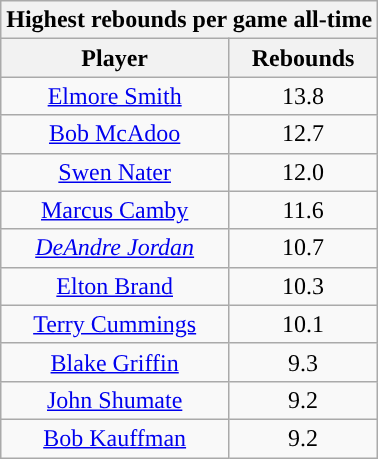<table class="wikitable sortable" style="text-align:center">
<tr>
<th colspan="2">Highest rebounds per game all-time</th>
</tr>
<tr>
<th>Player</th>
<th>Rebounds</th>
</tr>
<tr>
<td><a href='#'>Elmore Smith</a></td>
<td>13.8</td>
</tr>
<tr>
<td><a href='#'>Bob McAdoo</a></td>
<td>12.7</td>
</tr>
<tr>
<td><a href='#'>Swen Nater</a></td>
<td>12.0</td>
</tr>
<tr>
<td><a href='#'>Marcus Camby</a></td>
<td>11.6</td>
</tr>
<tr>
<td><em><a href='#'>DeAndre Jordan</a></em></td>
<td>10.7</td>
</tr>
<tr>
<td><a href='#'>Elton Brand</a></td>
<td>10.3</td>
</tr>
<tr>
<td><a href='#'>Terry Cummings</a></td>
<td>10.1</td>
</tr>
<tr>
<td><a href='#'>Blake Griffin</a></td>
<td>9.3</td>
</tr>
<tr>
<td><a href='#'>John Shumate</a></td>
<td>9.2</td>
</tr>
<tr>
<td><a href='#'>Bob Kauffman</a></td>
<td>9.2</td>
</tr>
</table>
